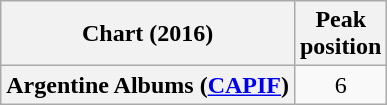<table class="wikitable plainrowheaders" style="text-align:center">
<tr>
<th scope="col">Chart (2016)</th>
<th scope="col">Peak<br>position</th>
</tr>
<tr>
<th scope="row">Argentine Albums (<a href='#'>CAPIF</a>)</th>
<td>6</td>
</tr>
</table>
